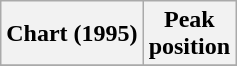<table class="wikitable plainrowheaders">
<tr>
<th scope="col">Chart (1995)</th>
<th scope="col">Peak<br>position</th>
</tr>
<tr>
</tr>
</table>
